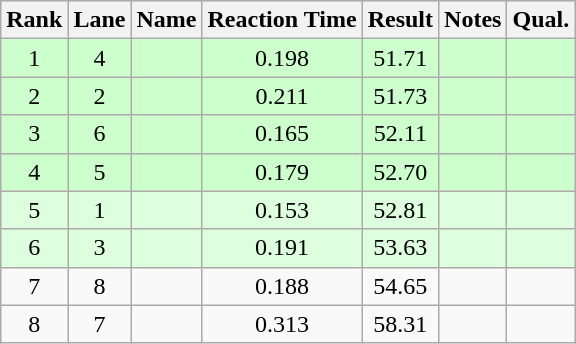<table class="wikitable sortable" style="text-align:center">
<tr>
<th>Rank</th>
<th>Lane</th>
<th>Name</th>
<th>Reaction Time</th>
<th>Result</th>
<th>Notes</th>
<th>Qual.</th>
</tr>
<tr bgcolor=ccffcc>
<td>1</td>
<td>4</td>
<td align="left"></td>
<td>0.198</td>
<td>51.71</td>
<td></td>
<td></td>
</tr>
<tr bgcolor=ccffcc>
<td>2</td>
<td>2</td>
<td align="left"></td>
<td>0.211</td>
<td>51.73</td>
<td></td>
<td></td>
</tr>
<tr bgcolor=ccffcc>
<td>3</td>
<td>6</td>
<td align="left"></td>
<td>0.165</td>
<td>52.11</td>
<td></td>
<td></td>
</tr>
<tr bgcolor=ccffcc>
<td>4</td>
<td>5</td>
<td align="left"></td>
<td>0.179</td>
<td>52.70</td>
<td></td>
<td></td>
</tr>
<tr bgcolor=ddffdd>
<td>5</td>
<td>1</td>
<td align="left"></td>
<td>0.153</td>
<td>52.81</td>
<td></td>
<td></td>
</tr>
<tr bgcolor=ddffdd>
<td>6</td>
<td>3</td>
<td align="left"></td>
<td>0.191</td>
<td>53.63</td>
<td></td>
<td></td>
</tr>
<tr>
<td>7</td>
<td>8</td>
<td align="left"></td>
<td>0.188</td>
<td>54.65</td>
<td></td>
<td></td>
</tr>
<tr>
<td>8</td>
<td>7</td>
<td align="left"></td>
<td>0.313</td>
<td>58.31</td>
<td></td>
<td></td>
</tr>
</table>
